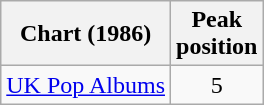<table class="wikitable">
<tr>
<th>Chart (1986)</th>
<th>Peak<br>position</th>
</tr>
<tr>
<td><a href='#'>UK Pop Albums</a></td>
<td align="center">5</td>
</tr>
</table>
